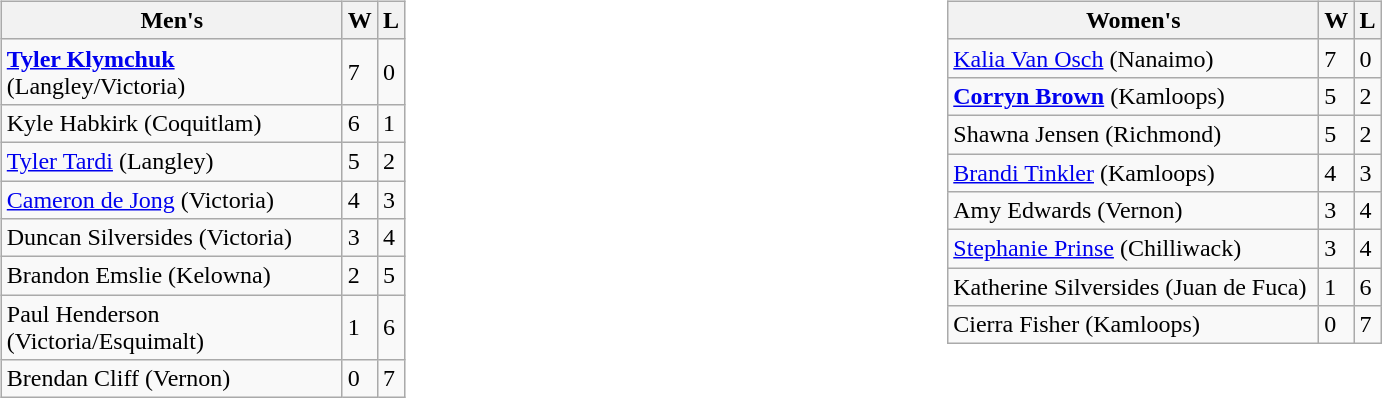<table>
<tr>
<td valign=top width=20%><br><table class=wikitable>
<tr>
<th width=220>Men's</th>
<th>W</th>
<th>L</th>
</tr>
<tr>
<td><strong><a href='#'>Tyler Klymchuk</a></strong> (Langley/Victoria)</td>
<td>7</td>
<td>0</td>
</tr>
<tr>
<td>Kyle Habkirk (Coquitlam)</td>
<td>6</td>
<td>1</td>
</tr>
<tr>
<td><a href='#'>Tyler Tardi</a> (Langley)</td>
<td>5</td>
<td>2</td>
</tr>
<tr>
<td><a href='#'>Cameron de Jong</a> (Victoria)</td>
<td>4</td>
<td>3</td>
</tr>
<tr>
<td>Duncan Silversides (Victoria)</td>
<td>3</td>
<td>4</td>
</tr>
<tr>
<td>Brandon Emslie (Kelowna)</td>
<td>2</td>
<td>5</td>
</tr>
<tr>
<td>Paul Henderson (Victoria/Esquimalt)</td>
<td>1</td>
<td>6</td>
</tr>
<tr>
<td>Brendan Cliff (Vernon)</td>
<td>0</td>
<td>7</td>
</tr>
</table>
</td>
<td valign=top width=20%><br><table class=wikitable>
<tr>
<th width=240>Women's</th>
<th>W</th>
<th>L</th>
</tr>
<tr>
<td><a href='#'>Kalia Van Osch</a> (Nanaimo)</td>
<td>7</td>
<td>0</td>
</tr>
<tr>
<td><strong><a href='#'>Corryn Brown</a></strong> (Kamloops)</td>
<td>5</td>
<td>2</td>
</tr>
<tr>
<td>Shawna Jensen (Richmond)</td>
<td>5</td>
<td>2</td>
</tr>
<tr>
<td><a href='#'>Brandi Tinkler</a> (Kamloops)</td>
<td>4</td>
<td>3</td>
</tr>
<tr>
<td>Amy Edwards (Vernon)</td>
<td>3</td>
<td>4</td>
</tr>
<tr>
<td><a href='#'>Stephanie Prinse</a> (Chilliwack)</td>
<td>3</td>
<td>4</td>
</tr>
<tr>
<td>Katherine Silversides (Juan de Fuca)</td>
<td>1</td>
<td>6</td>
</tr>
<tr>
<td>Cierra Fisher (Kamloops)</td>
<td>0</td>
<td>7</td>
</tr>
</table>
</td>
</tr>
</table>
